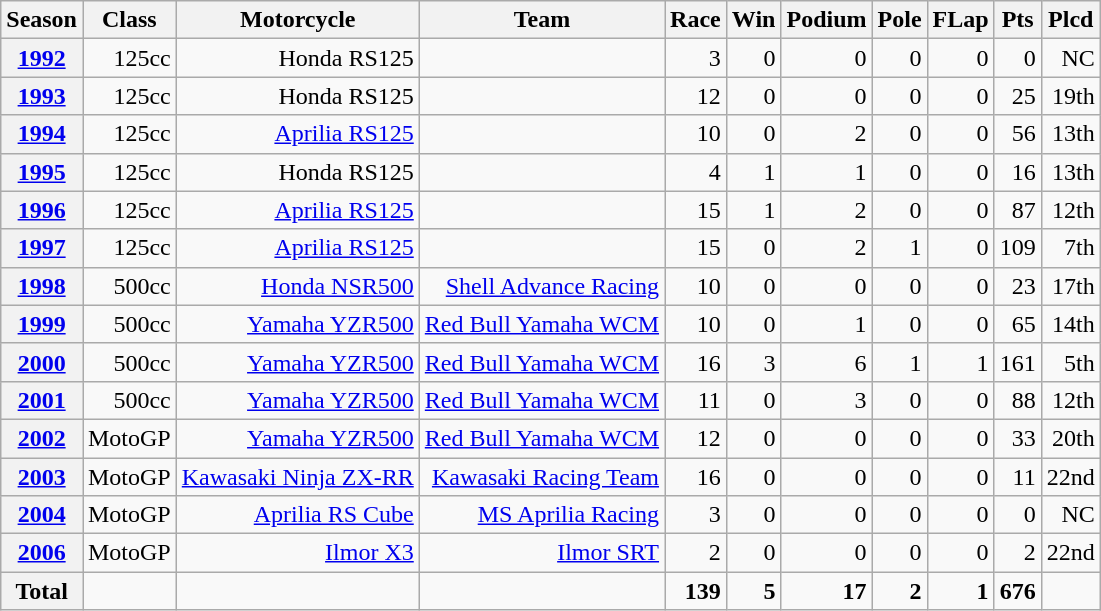<table class="wikitable">
<tr>
<th>Season</th>
<th>Class</th>
<th>Motorcycle</th>
<th>Team</th>
<th>Race</th>
<th>Win</th>
<th>Podium</th>
<th>Pole</th>
<th>FLap</th>
<th>Pts</th>
<th>Plcd</th>
</tr>
<tr align="right">
<th><a href='#'>1992</a></th>
<td>125cc</td>
<td>Honda RS125</td>
<td></td>
<td>3</td>
<td>0</td>
<td>0</td>
<td>0</td>
<td>0</td>
<td>0</td>
<td>NC</td>
</tr>
<tr align="right">
<th><a href='#'>1993</a></th>
<td>125cc</td>
<td>Honda RS125</td>
<td></td>
<td>12</td>
<td>0</td>
<td>0</td>
<td>0</td>
<td>0</td>
<td>25</td>
<td>19th</td>
</tr>
<tr align="right">
<th><a href='#'>1994</a></th>
<td>125cc</td>
<td><a href='#'>Aprilia RS125</a></td>
<td></td>
<td>10</td>
<td>0</td>
<td>2</td>
<td>0</td>
<td>0</td>
<td>56</td>
<td>13th</td>
</tr>
<tr align="right">
<th><a href='#'>1995</a></th>
<td>125cc</td>
<td>Honda RS125</td>
<td></td>
<td>4</td>
<td>1</td>
<td>1</td>
<td>0</td>
<td>0</td>
<td>16</td>
<td>13th</td>
</tr>
<tr align="right">
<th><a href='#'>1996</a></th>
<td>125cc</td>
<td><a href='#'>Aprilia RS125</a></td>
<td></td>
<td>15</td>
<td>1</td>
<td>2</td>
<td>0</td>
<td>0</td>
<td>87</td>
<td>12th</td>
</tr>
<tr align="right">
<th><a href='#'>1997</a></th>
<td>125cc</td>
<td><a href='#'>Aprilia RS125</a></td>
<td></td>
<td>15</td>
<td>0</td>
<td>2</td>
<td>1</td>
<td>0</td>
<td>109</td>
<td>7th</td>
</tr>
<tr align="right">
<th><a href='#'>1998</a></th>
<td>500cc</td>
<td><a href='#'>Honda NSR500</a></td>
<td><a href='#'>Shell Advance Racing</a></td>
<td>10</td>
<td>0</td>
<td>0</td>
<td>0</td>
<td>0</td>
<td>23</td>
<td>17th</td>
</tr>
<tr align="right">
<th><a href='#'>1999</a></th>
<td>500cc</td>
<td><a href='#'>Yamaha YZR500</a></td>
<td><a href='#'>Red Bull Yamaha WCM</a></td>
<td>10</td>
<td>0</td>
<td>1</td>
<td>0</td>
<td>0</td>
<td>65</td>
<td>14th</td>
</tr>
<tr align="right">
<th><a href='#'>2000</a></th>
<td>500cc</td>
<td><a href='#'>Yamaha YZR500</a></td>
<td><a href='#'>Red Bull Yamaha WCM</a></td>
<td>16</td>
<td>3</td>
<td>6</td>
<td>1</td>
<td>1</td>
<td>161</td>
<td>5th</td>
</tr>
<tr align="right">
<th><a href='#'>2001</a></th>
<td>500cc</td>
<td><a href='#'>Yamaha YZR500</a></td>
<td><a href='#'>Red Bull Yamaha WCM</a></td>
<td>11</td>
<td>0</td>
<td>3</td>
<td>0</td>
<td>0</td>
<td>88</td>
<td>12th</td>
</tr>
<tr align="right">
<th><a href='#'>2002</a></th>
<td>MotoGP</td>
<td><a href='#'>Yamaha YZR500</a></td>
<td><a href='#'>Red Bull Yamaha WCM</a></td>
<td>12</td>
<td>0</td>
<td>0</td>
<td>0</td>
<td>0</td>
<td>33</td>
<td>20th</td>
</tr>
<tr align="right">
<th><a href='#'>2003</a></th>
<td>MotoGP</td>
<td><a href='#'>Kawasaki Ninja ZX-RR</a></td>
<td><a href='#'>Kawasaki Racing Team</a></td>
<td>16</td>
<td>0</td>
<td>0</td>
<td>0</td>
<td>0</td>
<td>11</td>
<td>22nd</td>
</tr>
<tr align="right">
<th><a href='#'>2004</a></th>
<td>MotoGP</td>
<td><a href='#'>Aprilia RS Cube</a></td>
<td><a href='#'>MS Aprilia Racing</a></td>
<td>3</td>
<td>0</td>
<td>0</td>
<td>0</td>
<td>0</td>
<td>0</td>
<td>NC</td>
</tr>
<tr align="right">
<th><a href='#'>2006</a></th>
<td>MotoGP</td>
<td><a href='#'>Ilmor X3</a></td>
<td><a href='#'>Ilmor SRT</a></td>
<td>2</td>
<td>0</td>
<td>0</td>
<td>0</td>
<td>0</td>
<td>2</td>
<td>22nd</td>
</tr>
<tr align="right">
<th>Total</th>
<td></td>
<td></td>
<td></td>
<td><strong>139</strong></td>
<td><strong>5</strong></td>
<td><strong>17</strong></td>
<td><strong>2</strong></td>
<td><strong>1</strong></td>
<td><strong>676</strong></td>
<td></td>
</tr>
</table>
